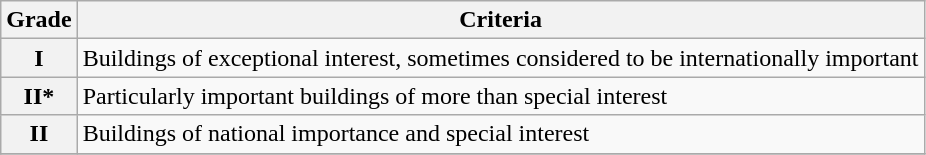<table class="wikitable" border="1">
<tr>
<th>Grade</th>
<th>Criteria</th>
</tr>
<tr>
<th>I</th>
<td>Buildings of exceptional interest, sometimes considered to be internationally important</td>
</tr>
<tr>
<th>II*</th>
<td>Particularly important buildings of more than special interest</td>
</tr>
<tr>
<th>II</th>
<td>Buildings of national importance and special interest</td>
</tr>
<tr>
</tr>
</table>
